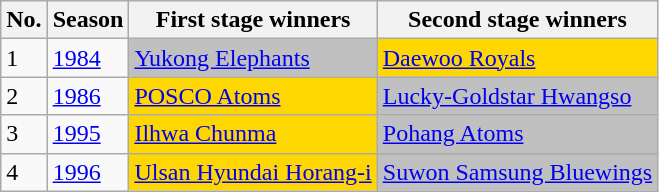<table class="wikitable">
<tr>
<th>No.</th>
<th>Season</th>
<th>First stage winners</th>
<th>Second stage winners</th>
</tr>
<tr>
<td>1</td>
<td><a href='#'>1984</a></td>
<td bgcolor=silver><a href='#'>Yukong Elephants</a></td>
<td bgcolor=gold><a href='#'>Daewoo Royals</a></td>
</tr>
<tr>
<td>2</td>
<td><a href='#'>1986</a></td>
<td bgcolor=gold><a href='#'>POSCO Atoms</a></td>
<td bgcolor=silver><a href='#'>Lucky-Goldstar Hwangso</a></td>
</tr>
<tr>
<td>3</td>
<td><a href='#'>1995</a></td>
<td bgcolor=gold><a href='#'>Ilhwa Chunma</a></td>
<td bgcolor=silver><a href='#'>Pohang Atoms</a></td>
</tr>
<tr>
<td>4</td>
<td><a href='#'>1996</a></td>
<td bgcolor=gold><a href='#'>Ulsan Hyundai Horang-i</a></td>
<td bgcolor=silver><a href='#'>Suwon Samsung Bluewings</a></td>
</tr>
</table>
